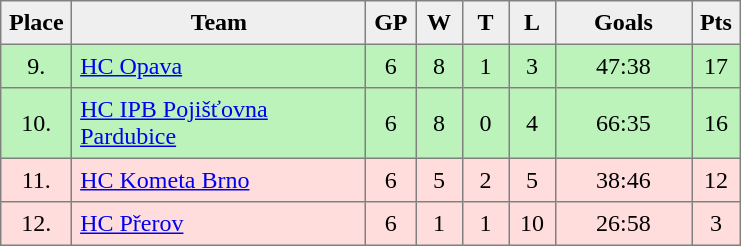<table style=border-collapse:collapse border=1 cellspacing=0 cellpadding=5>
<tr align=center bgcolor=#efefef>
<th width="20">Place</th>
<th width="185">Team</th>
<th width="20">GP</th>
<th width="20">W</th>
<th width="20">T</th>
<th width="20">L</th>
<th width="80">Goals</th>
<th width="20">Pts</th>
</tr>
<tr style="text-align:center;background:#BBF3BB">
<td>9.</td>
<td align="left"><a href='#'>HC Opava</a></td>
<td>6</td>
<td>8</td>
<td>1</td>
<td>3</td>
<td>47:38</td>
<td>17</td>
</tr>
<tr style="text-align:center;background:#BBF3BB">
<td>10.</td>
<td align="left"><a href='#'>HC IPB Pojišťovna Pardubice</a></td>
<td>6</td>
<td>8</td>
<td>0</td>
<td>4</td>
<td>66:35</td>
<td>16</td>
</tr>
<tr style="text-align:center;background:#FFDDDD">
<td>11.</td>
<td align="left"><a href='#'>HC Kometa Brno</a></td>
<td>6</td>
<td>5</td>
<td>2</td>
<td>5</td>
<td>38:46</td>
<td>12</td>
</tr>
<tr style="text-align:center;background:#FFDDDD">
<td>12.</td>
<td align="left"><a href='#'>HC Přerov</a></td>
<td>6</td>
<td>1</td>
<td>1</td>
<td>10</td>
<td>26:58</td>
<td>3</td>
</tr>
</table>
